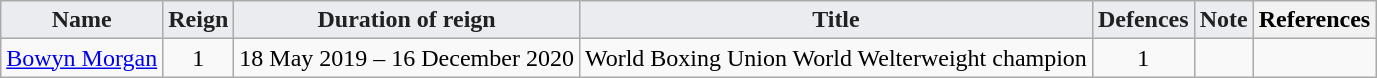<table class="wikitable" style="font-weight:bold; text-align:center;">
<tr>
<th style="vertical-align:middle; background-color:#EAECF0; color:#202122;">Name</th>
<th style="vertical-align:middle; background-color:#EAECF0; color:#202122;">Reign</th>
<th style="vertical-align:middle; background-color:#EAECF0; color:#202122;">Duration of reign</th>
<th style="vertical-align:middle; background-color:#EAECF0; color:#202122;">Title</th>
<th style="vertical-align:middle; background-color:#EAECF0; color:#202122;">Defences</th>
<th style="vertical-align:middle; background-color:#EAECF0; color:#202122;">Note</th>
<th>References</th>
</tr>
<tr style="font-weight:normal;">
<td><a href='#'>Bowyn Morgan</a></td>
<td>1</td>
<td>18 May 2019 – 16 December 2020</td>
<td>World Boxing Union World Welterweight champion</td>
<td>1</td>
<td></td>
<td></td>
</tr>
</table>
